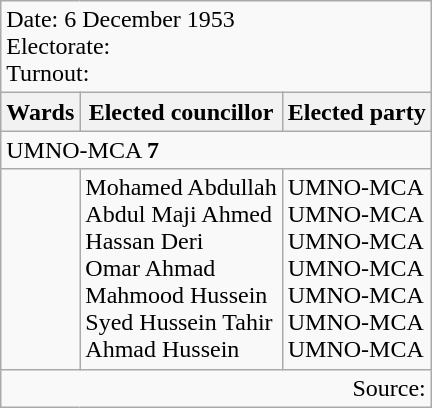<table class=wikitable>
<tr>
<td colspan=10>Date: 6 December 1953<br>Electorate: <br>Turnout:</td>
</tr>
<tr>
<th>Wards</th>
<th>Elected councillor</th>
<th>Elected party</th>
</tr>
<tr>
<td colspan=10>UMNO-MCA <strong>7</strong> </td>
</tr>
<tr>
<td></td>
<td>Mohamed Abdullah<br>Abdul Maji Ahmed<br>Hassan Deri<br>Omar Ahmad<br>Mahmood Hussein<br>Syed Hussein Tahir<br>Ahmad Hussein</td>
<td>UMNO-MCA<br>UMNO-MCA<br>UMNO-MCA<br>UMNO-MCA<br>UMNO-MCA<br>UMNO-MCA<br>UMNO-MCA</td>
</tr>
<tr>
<td colspan=3 align=right>Source: </td>
</tr>
</table>
